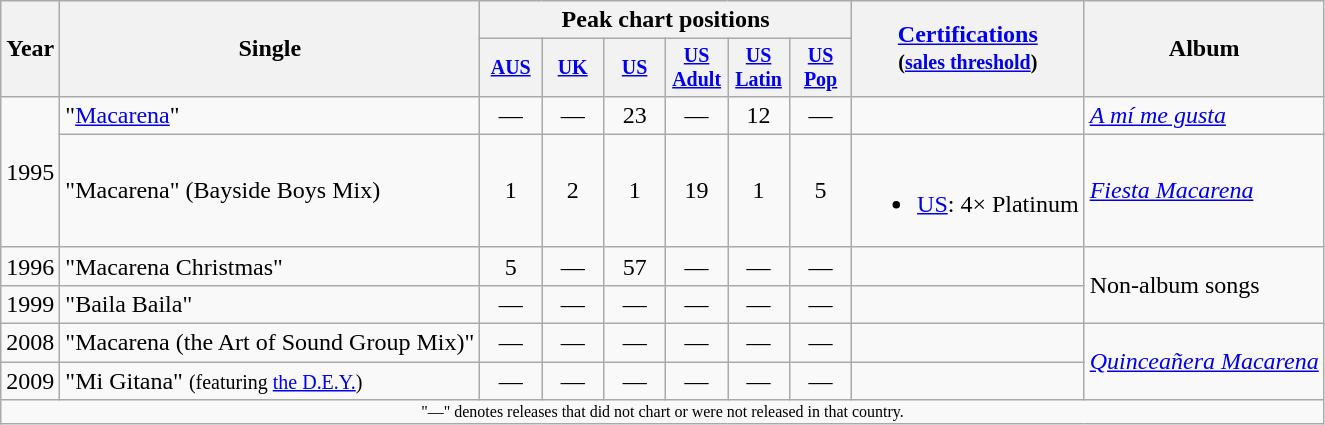<table class="wikitable" style="text-align:center;">
<tr>
<th rowspan="2">Year</th>
<th rowspan="2">Single</th>
<th colspan="6">Peak chart positions</th>
<th rowspan="2"><a href='#'>Certifications</a><br><small>(<a href='#'>sales threshold</a>)</small></th>
<th rowspan="2">Album</th>
</tr>
<tr style="font-size:smaller;">
<th width="35"><a href='#'>AUS</a><br></th>
<th width="35"><a href='#'>UK</a><br></th>
<th width="35"><a href='#'>US</a><br></th>
<th width="35"><a href='#'>US Adult</a><br></th>
<th width="35"><a href='#'>US Latin</a><br></th>
<th width="35"><a href='#'>US Pop</a><br></th>
</tr>
<tr>
<td rowspan="2">1995</td>
<td align="left">"<a href='#'>Macarena</a>"</td>
<td>—</td>
<td>—</td>
<td>23</td>
<td>—</td>
<td>12</td>
<td>—</td>
<td></td>
<td align="left"><em><a href='#'>A mí me gusta</a></em></td>
</tr>
<tr>
<td align="left">"Macarena" (Bayside Boys Mix)</td>
<td>1</td>
<td>2</td>
<td>1</td>
<td>19</td>
<td>1</td>
<td>5</td>
<td align="left"><br><ul><li><a href='#'>US</a>: 4× Platinum</li></ul></td>
<td align="left"><em><a href='#'>Fiesta Macarena</a></em></td>
</tr>
<tr>
<td>1996</td>
<td align="left">"Macarena Christmas"</td>
<td>5</td>
<td>—</td>
<td>57</td>
<td>—</td>
<td>—</td>
<td>—</td>
<td></td>
<td align="left" rowspan="2">Non-album songs</td>
</tr>
<tr>
<td>1999</td>
<td align="left">"Baila Baila"</td>
<td>—</td>
<td>—</td>
<td>—</td>
<td>—</td>
<td>—</td>
<td>—</td>
<td></td>
</tr>
<tr>
<td>2008</td>
<td align="left">"Macarena (the Art of Sound Group Mix)"</td>
<td>—</td>
<td>—</td>
<td>—</td>
<td>—</td>
<td>—</td>
<td>—</td>
<td></td>
<td align="left" rowspan="2"><em><a href='#'>Quinceañera Macarena</a></em></td>
</tr>
<tr>
<td>2009</td>
<td align="left">"Mi Gitana" <small>(featuring <a href='#'>the D.E.Y.</a>)</small></td>
<td>—</td>
<td>—</td>
<td>—</td>
<td>—</td>
<td>—</td>
<td>—</td>
<td></td>
</tr>
<tr>
<td colspan="10" style="font-size:8pt">"—" denotes releases that did not chart or were not released in that country.</td>
</tr>
</table>
